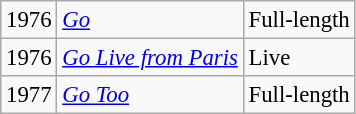<table class="wikitable" style="font-size:95%;">
<tr>
<td>1976</td>
<td><em><a href='#'>Go</a></em></td>
<td>Full-length</td>
</tr>
<tr>
<td>1976</td>
<td><em><a href='#'>Go Live from Paris</a></em></td>
<td>Live</td>
</tr>
<tr>
<td>1977</td>
<td><em><a href='#'>Go Too</a></em></td>
<td>Full-length</td>
</tr>
</table>
